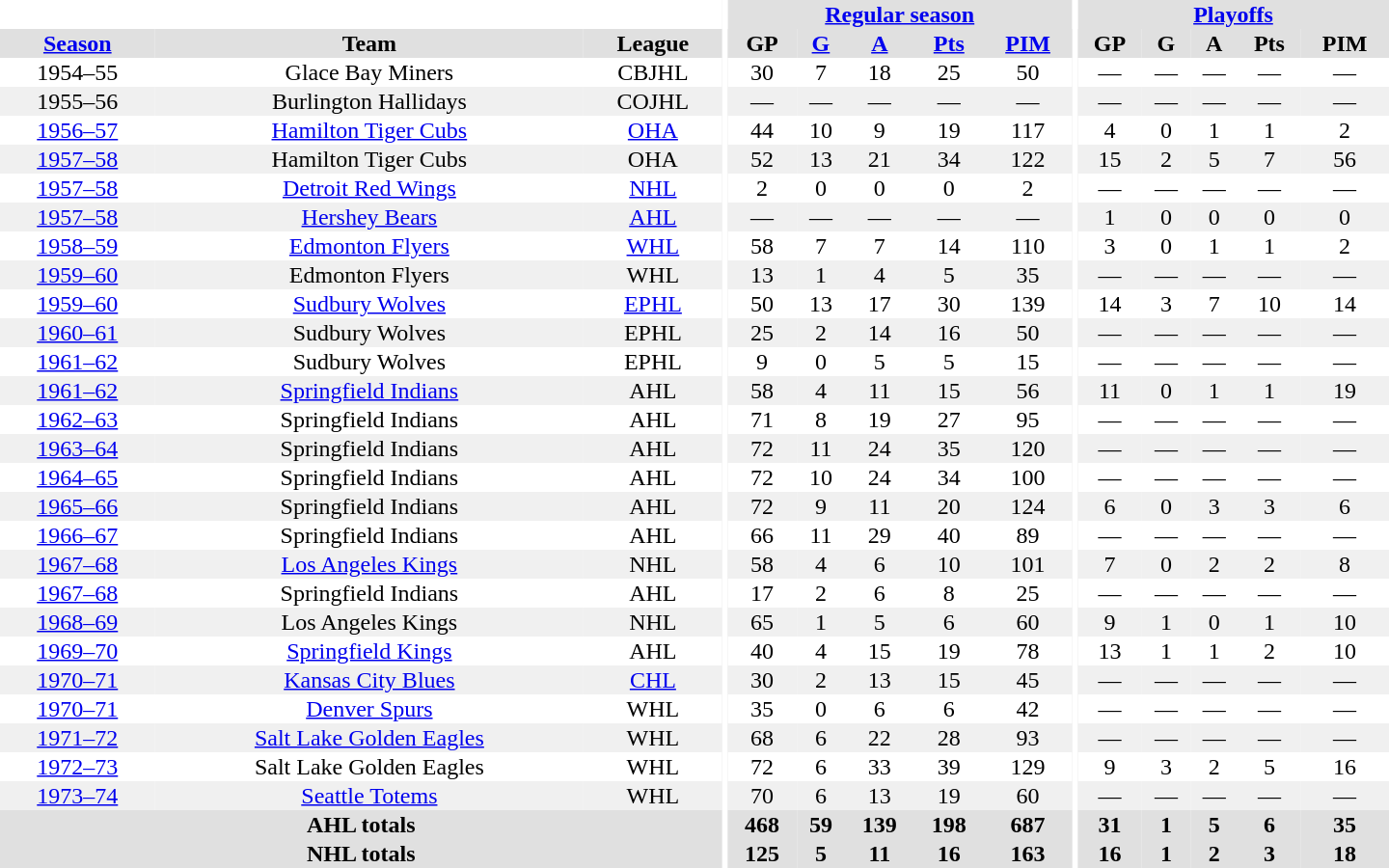<table border="0" cellpadding="1" cellspacing="0" style="text-align:center; width:60em">
<tr bgcolor="#e0e0e0">
<th colspan="3" bgcolor="#ffffff"></th>
<th rowspan="100" bgcolor="#ffffff"></th>
<th colspan="5"><a href='#'>Regular season</a></th>
<th rowspan="100" bgcolor="#ffffff"></th>
<th colspan="5"><a href='#'>Playoffs</a></th>
</tr>
<tr bgcolor="#e0e0e0">
<th><a href='#'>Season</a></th>
<th>Team</th>
<th>League</th>
<th>GP</th>
<th><a href='#'>G</a></th>
<th><a href='#'>A</a></th>
<th><a href='#'>Pts</a></th>
<th><a href='#'>PIM</a></th>
<th>GP</th>
<th>G</th>
<th>A</th>
<th>Pts</th>
<th>PIM</th>
</tr>
<tr>
<td>1954–55</td>
<td>Glace Bay Miners</td>
<td>CBJHL</td>
<td>30</td>
<td>7</td>
<td>18</td>
<td>25</td>
<td>50</td>
<td>—</td>
<td>—</td>
<td>—</td>
<td>—</td>
<td>—</td>
</tr>
<tr bgcolor="#f0f0f0">
<td>1955–56</td>
<td>Burlington Hallidays</td>
<td>COJHL</td>
<td>—</td>
<td>—</td>
<td>—</td>
<td>—</td>
<td>—</td>
<td>—</td>
<td>—</td>
<td>—</td>
<td>—</td>
<td>—</td>
</tr>
<tr>
<td><a href='#'>1956–57</a></td>
<td><a href='#'>Hamilton Tiger Cubs</a></td>
<td><a href='#'>OHA</a></td>
<td>44</td>
<td>10</td>
<td>9</td>
<td>19</td>
<td>117</td>
<td>4</td>
<td>0</td>
<td>1</td>
<td>1</td>
<td>2</td>
</tr>
<tr bgcolor="#f0f0f0">
<td><a href='#'>1957–58</a></td>
<td>Hamilton Tiger Cubs</td>
<td>OHA</td>
<td>52</td>
<td>13</td>
<td>21</td>
<td>34</td>
<td>122</td>
<td>15</td>
<td>2</td>
<td>5</td>
<td>7</td>
<td>56</td>
</tr>
<tr>
<td><a href='#'>1957–58</a></td>
<td><a href='#'>Detroit Red Wings</a></td>
<td><a href='#'>NHL</a></td>
<td>2</td>
<td>0</td>
<td>0</td>
<td>0</td>
<td>2</td>
<td>—</td>
<td>—</td>
<td>—</td>
<td>—</td>
<td>—</td>
</tr>
<tr bgcolor="#f0f0f0">
<td><a href='#'>1957–58</a></td>
<td><a href='#'>Hershey Bears</a></td>
<td><a href='#'>AHL</a></td>
<td>—</td>
<td>—</td>
<td>—</td>
<td>—</td>
<td>—</td>
<td>1</td>
<td>0</td>
<td>0</td>
<td>0</td>
<td>0</td>
</tr>
<tr>
<td><a href='#'>1958–59</a></td>
<td><a href='#'>Edmonton Flyers</a></td>
<td><a href='#'>WHL</a></td>
<td>58</td>
<td>7</td>
<td>7</td>
<td>14</td>
<td>110</td>
<td>3</td>
<td>0</td>
<td>1</td>
<td>1</td>
<td>2</td>
</tr>
<tr bgcolor="#f0f0f0">
<td><a href='#'>1959–60</a></td>
<td>Edmonton Flyers</td>
<td>WHL</td>
<td>13</td>
<td>1</td>
<td>4</td>
<td>5</td>
<td>35</td>
<td>—</td>
<td>—</td>
<td>—</td>
<td>—</td>
<td>—</td>
</tr>
<tr>
<td><a href='#'>1959–60</a></td>
<td><a href='#'>Sudbury Wolves</a></td>
<td><a href='#'>EPHL</a></td>
<td>50</td>
<td>13</td>
<td>17</td>
<td>30</td>
<td>139</td>
<td>14</td>
<td>3</td>
<td>7</td>
<td>10</td>
<td>14</td>
</tr>
<tr bgcolor="#f0f0f0">
<td><a href='#'>1960–61</a></td>
<td>Sudbury Wolves</td>
<td>EPHL</td>
<td>25</td>
<td>2</td>
<td>14</td>
<td>16</td>
<td>50</td>
<td>—</td>
<td>—</td>
<td>—</td>
<td>—</td>
<td>—</td>
</tr>
<tr>
<td><a href='#'>1961–62</a></td>
<td>Sudbury Wolves</td>
<td>EPHL</td>
<td>9</td>
<td>0</td>
<td>5</td>
<td>5</td>
<td>15</td>
<td>—</td>
<td>—</td>
<td>—</td>
<td>—</td>
<td>—</td>
</tr>
<tr bgcolor="#f0f0f0">
<td><a href='#'>1961–62</a></td>
<td><a href='#'>Springfield Indians</a></td>
<td>AHL</td>
<td>58</td>
<td>4</td>
<td>11</td>
<td>15</td>
<td>56</td>
<td>11</td>
<td>0</td>
<td>1</td>
<td>1</td>
<td>19</td>
</tr>
<tr>
<td><a href='#'>1962–63</a></td>
<td>Springfield Indians</td>
<td>AHL</td>
<td>71</td>
<td>8</td>
<td>19</td>
<td>27</td>
<td>95</td>
<td>—</td>
<td>—</td>
<td>—</td>
<td>—</td>
<td>—</td>
</tr>
<tr bgcolor="#f0f0f0">
<td><a href='#'>1963–64</a></td>
<td>Springfield Indians</td>
<td>AHL</td>
<td>72</td>
<td>11</td>
<td>24</td>
<td>35</td>
<td>120</td>
<td>—</td>
<td>—</td>
<td>—</td>
<td>—</td>
<td>—</td>
</tr>
<tr>
<td><a href='#'>1964–65</a></td>
<td>Springfield Indians</td>
<td>AHL</td>
<td>72</td>
<td>10</td>
<td>24</td>
<td>34</td>
<td>100</td>
<td>—</td>
<td>—</td>
<td>—</td>
<td>—</td>
<td>—</td>
</tr>
<tr bgcolor="#f0f0f0">
<td><a href='#'>1965–66</a></td>
<td>Springfield Indians</td>
<td>AHL</td>
<td>72</td>
<td>9</td>
<td>11</td>
<td>20</td>
<td>124</td>
<td>6</td>
<td>0</td>
<td>3</td>
<td>3</td>
<td>6</td>
</tr>
<tr>
<td><a href='#'>1966–67</a></td>
<td>Springfield Indians</td>
<td>AHL</td>
<td>66</td>
<td>11</td>
<td>29</td>
<td>40</td>
<td>89</td>
<td>—</td>
<td>—</td>
<td>—</td>
<td>—</td>
<td>—</td>
</tr>
<tr bgcolor="#f0f0f0">
<td><a href='#'>1967–68</a></td>
<td><a href='#'>Los Angeles Kings</a></td>
<td>NHL</td>
<td>58</td>
<td>4</td>
<td>6</td>
<td>10</td>
<td>101</td>
<td>7</td>
<td>0</td>
<td>2</td>
<td>2</td>
<td>8</td>
</tr>
<tr>
<td><a href='#'>1967–68</a></td>
<td>Springfield Indians</td>
<td>AHL</td>
<td>17</td>
<td>2</td>
<td>6</td>
<td>8</td>
<td>25</td>
<td>—</td>
<td>—</td>
<td>—</td>
<td>—</td>
<td>—</td>
</tr>
<tr bgcolor="#f0f0f0">
<td><a href='#'>1968–69</a></td>
<td>Los Angeles Kings</td>
<td>NHL</td>
<td>65</td>
<td>1</td>
<td>5</td>
<td>6</td>
<td>60</td>
<td>9</td>
<td>1</td>
<td>0</td>
<td>1</td>
<td>10</td>
</tr>
<tr>
<td><a href='#'>1969–70</a></td>
<td><a href='#'>Springfield Kings</a></td>
<td>AHL</td>
<td>40</td>
<td>4</td>
<td>15</td>
<td>19</td>
<td>78</td>
<td>13</td>
<td>1</td>
<td>1</td>
<td>2</td>
<td>10</td>
</tr>
<tr bgcolor="#f0f0f0">
<td><a href='#'>1970–71</a></td>
<td><a href='#'>Kansas City Blues</a></td>
<td><a href='#'>CHL</a></td>
<td>30</td>
<td>2</td>
<td>13</td>
<td>15</td>
<td>45</td>
<td>—</td>
<td>—</td>
<td>—</td>
<td>—</td>
<td>—</td>
</tr>
<tr>
<td><a href='#'>1970–71</a></td>
<td><a href='#'>Denver Spurs</a></td>
<td>WHL</td>
<td>35</td>
<td>0</td>
<td>6</td>
<td>6</td>
<td>42</td>
<td>—</td>
<td>—</td>
<td>—</td>
<td>—</td>
<td>—</td>
</tr>
<tr bgcolor="#f0f0f0">
<td><a href='#'>1971–72</a></td>
<td><a href='#'>Salt Lake Golden Eagles</a></td>
<td>WHL</td>
<td>68</td>
<td>6</td>
<td>22</td>
<td>28</td>
<td>93</td>
<td>—</td>
<td>—</td>
<td>—</td>
<td>—</td>
<td>—</td>
</tr>
<tr>
<td><a href='#'>1972–73</a></td>
<td>Salt Lake Golden Eagles</td>
<td>WHL</td>
<td>72</td>
<td>6</td>
<td>33</td>
<td>39</td>
<td>129</td>
<td>9</td>
<td>3</td>
<td>2</td>
<td>5</td>
<td>16</td>
</tr>
<tr bgcolor="#f0f0f0">
<td><a href='#'>1973–74</a></td>
<td><a href='#'>Seattle Totems</a></td>
<td>WHL</td>
<td>70</td>
<td>6</td>
<td>13</td>
<td>19</td>
<td>60</td>
<td>—</td>
<td>—</td>
<td>—</td>
<td>—</td>
<td>—</td>
</tr>
<tr bgcolor="#e0e0e0">
<th colspan="3">AHL totals</th>
<th>468</th>
<th>59</th>
<th>139</th>
<th>198</th>
<th>687</th>
<th>31</th>
<th>1</th>
<th>5</th>
<th>6</th>
<th>35</th>
</tr>
<tr bgcolor="#e0e0e0">
<th colspan="3">NHL totals</th>
<th>125</th>
<th>5</th>
<th>11</th>
<th>16</th>
<th>163</th>
<th>16</th>
<th>1</th>
<th>2</th>
<th>3</th>
<th>18</th>
</tr>
</table>
